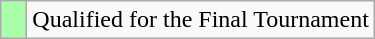<table class="wikitable">
<tr>
<td width=10px bgcolor="#aaffaa"></td>
<td>Qualified for the Final Tournament</td>
</tr>
</table>
